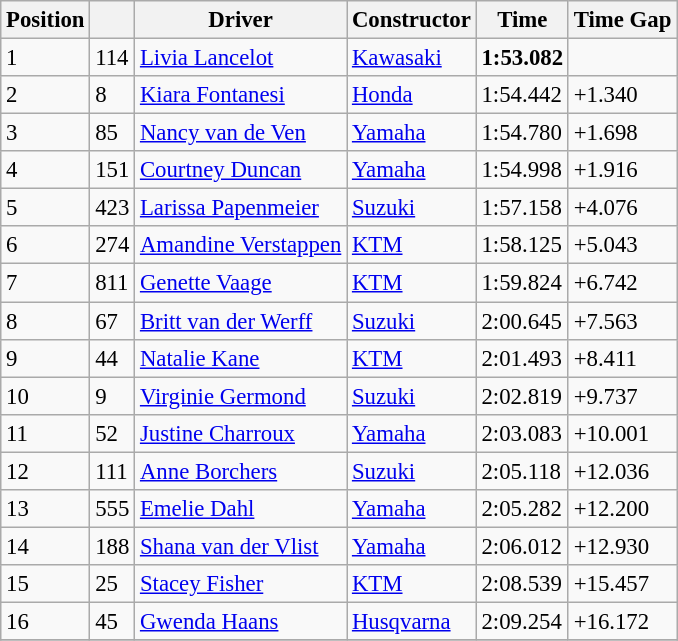<table class="wikitable" style="font-size:95%;">
<tr>
<th>Position</th>
<th></th>
<th>Driver</th>
<th>Constructor</th>
<th>Time</th>
<th>Time Gap</th>
</tr>
<tr>
<td>1</td>
<td>114</td>
<td> <a href='#'>Livia Lancelot</a></td>
<td><a href='#'>Kawasaki</a></td>
<td><strong>1:53.082</strong></td>
<td></td>
</tr>
<tr>
<td>2</td>
<td>8</td>
<td> <a href='#'>Kiara Fontanesi</a></td>
<td><a href='#'>Honda</a></td>
<td>1:54.442</td>
<td>+1.340</td>
</tr>
<tr>
<td>3</td>
<td>85</td>
<td> <a href='#'>Nancy van de Ven</a></td>
<td><a href='#'>Yamaha</a></td>
<td>1:54.780</td>
<td>+1.698</td>
</tr>
<tr>
<td>4</td>
<td>151</td>
<td> <a href='#'>Courtney Duncan</a></td>
<td><a href='#'>Yamaha</a></td>
<td>1:54.998</td>
<td>+1.916</td>
</tr>
<tr>
<td>5</td>
<td>423</td>
<td> <a href='#'>Larissa Papenmeier</a></td>
<td><a href='#'>Suzuki</a></td>
<td>1:57.158</td>
<td>+4.076</td>
</tr>
<tr>
<td>6</td>
<td>274</td>
<td> <a href='#'>Amandine Verstappen</a></td>
<td><a href='#'>KTM</a></td>
<td>1:58.125</td>
<td>+5.043</td>
</tr>
<tr>
<td>7</td>
<td>811</td>
<td> <a href='#'>Genette Vaage</a></td>
<td><a href='#'>KTM</a></td>
<td>1:59.824</td>
<td>+6.742</td>
</tr>
<tr>
<td>8</td>
<td>67</td>
<td> <a href='#'>Britt van der Werff</a></td>
<td><a href='#'>Suzuki</a></td>
<td>2:00.645</td>
<td>+7.563</td>
</tr>
<tr>
<td>9</td>
<td>44</td>
<td> <a href='#'>Natalie Kane</a></td>
<td><a href='#'>KTM</a></td>
<td>2:01.493</td>
<td>+8.411</td>
</tr>
<tr>
<td>10</td>
<td>9</td>
<td> <a href='#'>Virginie Germond</a></td>
<td><a href='#'>Suzuki</a></td>
<td>2:02.819</td>
<td>+9.737</td>
</tr>
<tr>
<td>11</td>
<td>52</td>
<td> <a href='#'>Justine Charroux</a></td>
<td><a href='#'>Yamaha</a></td>
<td>2:03.083</td>
<td>+10.001</td>
</tr>
<tr>
<td>12</td>
<td>111</td>
<td> <a href='#'>Anne Borchers</a></td>
<td><a href='#'>Suzuki</a></td>
<td>2:05.118</td>
<td>+12.036</td>
</tr>
<tr>
<td>13</td>
<td>555</td>
<td> <a href='#'>Emelie Dahl</a></td>
<td><a href='#'>Yamaha</a></td>
<td>2:05.282</td>
<td>+12.200</td>
</tr>
<tr>
<td>14</td>
<td>188</td>
<td> <a href='#'>Shana van der Vlist</a></td>
<td><a href='#'>Yamaha</a></td>
<td>2:06.012</td>
<td>+12.930</td>
</tr>
<tr>
<td>15</td>
<td>25</td>
<td> <a href='#'>Stacey Fisher</a></td>
<td><a href='#'>KTM</a></td>
<td>2:08.539</td>
<td>+15.457</td>
</tr>
<tr>
<td>16</td>
<td>45</td>
<td> <a href='#'>Gwenda Haans</a></td>
<td><a href='#'>Husqvarna</a></td>
<td>2:09.254</td>
<td>+16.172</td>
</tr>
<tr>
</tr>
</table>
